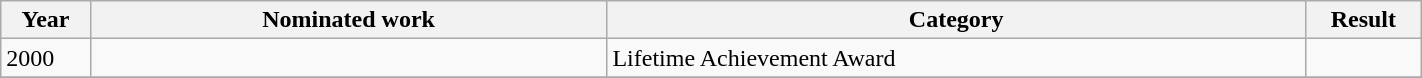<table width="75%" class="wikitable">
<tr>
<th width="10">Year</th>
<th width="220">Nominated work</th>
<th width="300">Category</th>
<th width="30">Result</th>
</tr>
<tr>
<td>2000</td>
<td></td>
<td>Lifetime Achievement Award</td>
<td></td>
</tr>
<tr>
</tr>
</table>
